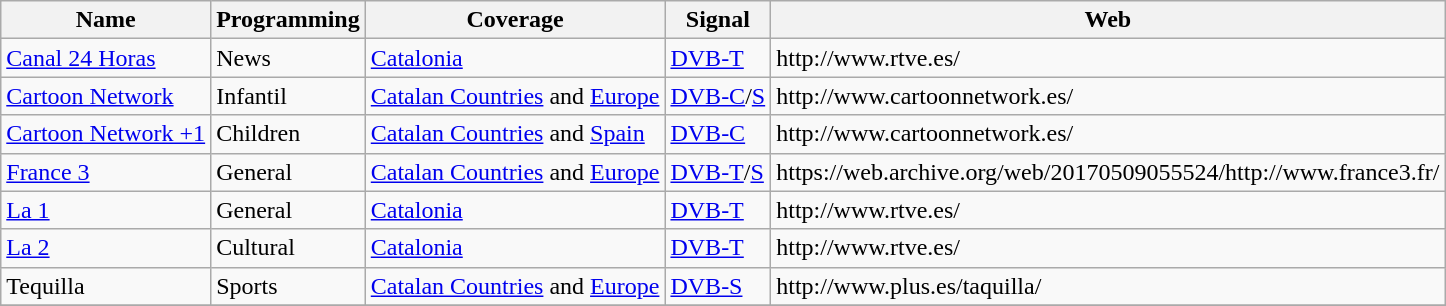<table class="wikitable">
<tr>
<th>Name</th>
<th>Programming</th>
<th>Coverage</th>
<th>Signal</th>
<th>Web</th>
</tr>
<tr>
<td><a href='#'>Canal 24 Horas</a></td>
<td>News</td>
<td><a href='#'>Catalonia</a></td>
<td><a href='#'>DVB-T</a></td>
<td>http://www.rtve.es/</td>
</tr>
<tr>
<td><a href='#'>Cartoon Network</a></td>
<td>Infantil</td>
<td><a href='#'>Catalan Countries</a> and <a href='#'>Europe</a></td>
<td><a href='#'>DVB-C</a>/<a href='#'>S</a></td>
<td>http://www.cartoonnetwork.es/</td>
</tr>
<tr>
<td><a href='#'>Cartoon Network +1</a></td>
<td>Children</td>
<td><a href='#'>Catalan Countries</a> and <a href='#'>Spain</a></td>
<td><a href='#'>DVB-C</a></td>
<td>http://www.cartoonnetwork.es/</td>
</tr>
<tr>
<td><a href='#'>France 3</a></td>
<td>General</td>
<td><a href='#'>Catalan Countries</a> and <a href='#'>Europe</a></td>
<td><a href='#'>DVB-T</a>/<a href='#'>S</a></td>
<td>https://web.archive.org/web/20170509055524/http://www.france3.fr/</td>
</tr>
<tr>
<td><a href='#'>La 1</a></td>
<td>General</td>
<td><a href='#'>Catalonia</a></td>
<td><a href='#'>DVB-T</a></td>
<td>http://www.rtve.es/</td>
</tr>
<tr>
<td><a href='#'>La 2</a></td>
<td>Cultural</td>
<td><a href='#'>Catalonia</a></td>
<td><a href='#'>DVB-T</a></td>
<td>http://www.rtve.es/</td>
</tr>
<tr>
<td>Tequilla</td>
<td>Sports</td>
<td><a href='#'>Catalan Countries</a> and <a href='#'>Europe</a></td>
<td><a href='#'>DVB-S</a></td>
<td>http://www.plus.es/taquilla/</td>
</tr>
<tr>
</tr>
</table>
